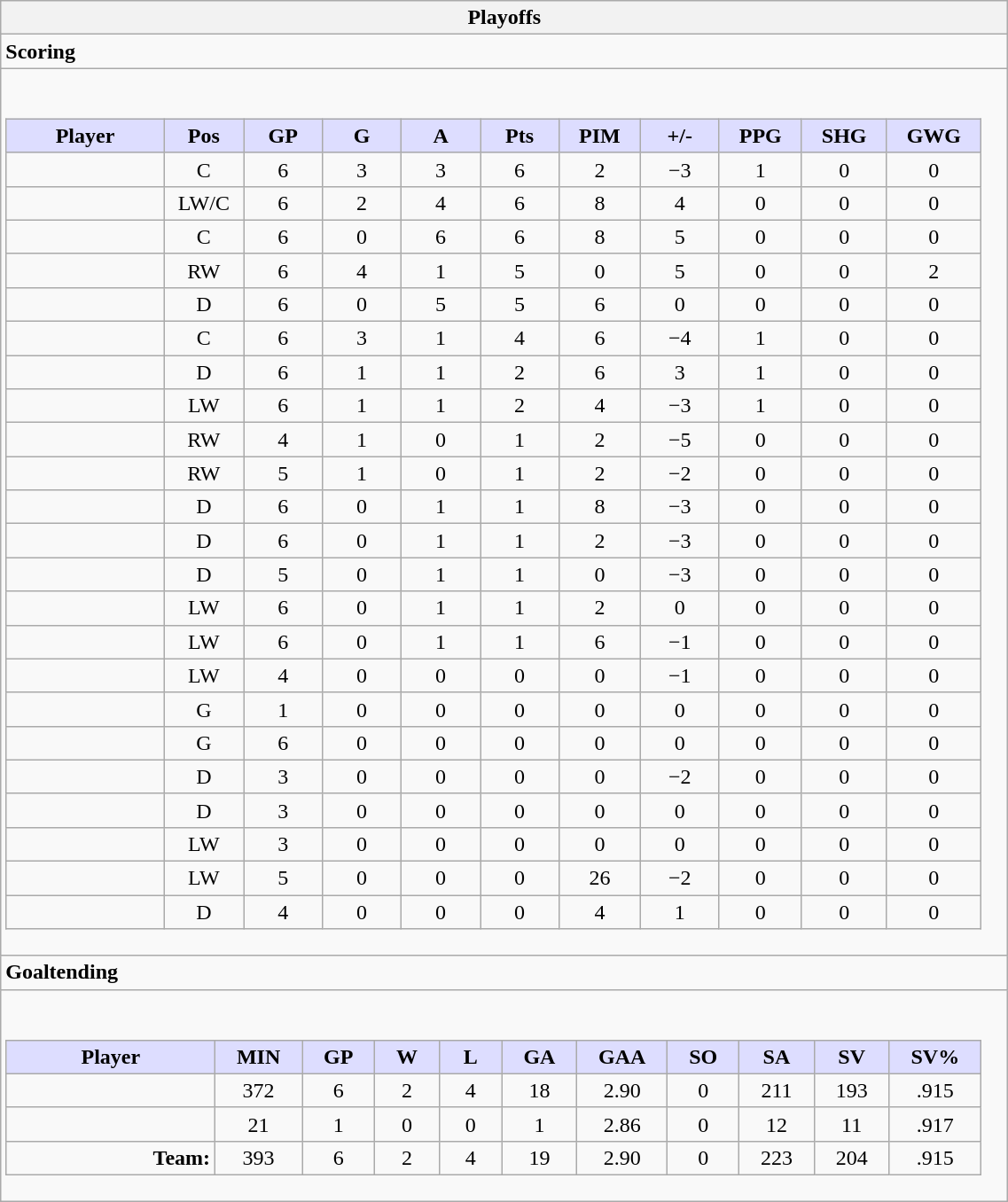<table class="wikitable collapsible" style="width:60%;">
<tr>
<th>Playoffs</th>
</tr>
<tr>
<td class="tocccolors"><strong>Scoring</strong></td>
</tr>
<tr>
<td><br><table class="wikitable sortable">
<tr style="text-align:center;">
<th style="background:#ddf; width:10%;">Player</th>
<th style="background:#ddf; width:3%;" title="Position">Pos</th>
<th style="background:#ddf; width:5%;" title="Games played">GP</th>
<th style="background:#ddf; width:5%;" title="Goals">G</th>
<th style="background:#ddf; width:5%;" title="Assists">A</th>
<th style="background:#ddf; width:5%;" title="Points">Pts</th>
<th style="background:#ddf; width:5%;" title="Penalties in Minutes">PIM</th>
<th style="background:#ddf; width:5%;" title="Plus/minus">+/-</th>
<th style="background:#ddf; width:5%;" title="Power play goals">PPG</th>
<th style="background:#ddf; width:5%;" title="Short-handed goals">SHG</th>
<th style="background:#ddf; width:5%;" title="Game-winning goals">GWG</th>
</tr>
<tr style="text-align:center;">
<td style="text-align:right;"></td>
<td>C</td>
<td>6</td>
<td>3</td>
<td>3</td>
<td>6</td>
<td>2</td>
<td>−3</td>
<td>1</td>
<td>0</td>
<td>0</td>
</tr>
<tr style="text-align:center;">
<td style="text-align:right;"></td>
<td>LW/C</td>
<td>6</td>
<td>2</td>
<td>4</td>
<td>6</td>
<td>8</td>
<td>4</td>
<td>0</td>
<td>0</td>
<td>0</td>
</tr>
<tr style="text-align:center;">
<td style="text-align:right;"></td>
<td>C</td>
<td>6</td>
<td>0</td>
<td>6</td>
<td>6</td>
<td>8</td>
<td>5</td>
<td>0</td>
<td>0</td>
<td>0</td>
</tr>
<tr style="text-align:center;">
<td style="text-align:right;"></td>
<td>RW</td>
<td>6</td>
<td>4</td>
<td>1</td>
<td>5</td>
<td>0</td>
<td>5</td>
<td>0</td>
<td>0</td>
<td>2</td>
</tr>
<tr style="text-align:center;">
<td style="text-align:right;"></td>
<td>D</td>
<td>6</td>
<td>0</td>
<td>5</td>
<td>5</td>
<td>6</td>
<td>0</td>
<td>0</td>
<td>0</td>
<td>0</td>
</tr>
<tr style="text-align:center;">
<td style="text-align:right;"></td>
<td>C</td>
<td>6</td>
<td>3</td>
<td>1</td>
<td>4</td>
<td>6</td>
<td>−4</td>
<td>1</td>
<td>0</td>
<td>0</td>
</tr>
<tr style="text-align:center;">
<td style="text-align:right;"></td>
<td>D</td>
<td>6</td>
<td>1</td>
<td>1</td>
<td>2</td>
<td>6</td>
<td>3</td>
<td>1</td>
<td>0</td>
<td>0</td>
</tr>
<tr style="text-align:center;">
<td style="text-align:right;"></td>
<td>LW</td>
<td>6</td>
<td>1</td>
<td>1</td>
<td>2</td>
<td>4</td>
<td>−3</td>
<td>1</td>
<td>0</td>
<td>0</td>
</tr>
<tr style="text-align:center;">
<td style="text-align:right;"></td>
<td>RW</td>
<td>4</td>
<td>1</td>
<td>0</td>
<td>1</td>
<td>2</td>
<td>−5</td>
<td>0</td>
<td>0</td>
<td>0</td>
</tr>
<tr style="text-align:center;">
<td style="text-align:right;"></td>
<td>RW</td>
<td>5</td>
<td>1</td>
<td>0</td>
<td>1</td>
<td>2</td>
<td>−2</td>
<td>0</td>
<td>0</td>
<td>0</td>
</tr>
<tr style="text-align:center;">
<td style="text-align:right;"></td>
<td>D</td>
<td>6</td>
<td>0</td>
<td>1</td>
<td>1</td>
<td>8</td>
<td>−3</td>
<td>0</td>
<td>0</td>
<td>0</td>
</tr>
<tr style="text-align:center;">
<td style="text-align:right;"></td>
<td>D</td>
<td>6</td>
<td>0</td>
<td>1</td>
<td>1</td>
<td>2</td>
<td>−3</td>
<td>0</td>
<td>0</td>
<td>0</td>
</tr>
<tr style="text-align:center;">
<td style="text-align:right;"></td>
<td>D</td>
<td>5</td>
<td>0</td>
<td>1</td>
<td>1</td>
<td>0</td>
<td>−3</td>
<td>0</td>
<td>0</td>
<td>0</td>
</tr>
<tr style="text-align:center;">
<td style="text-align:right;"></td>
<td>LW</td>
<td>6</td>
<td>0</td>
<td>1</td>
<td>1</td>
<td>2</td>
<td>0</td>
<td>0</td>
<td>0</td>
<td>0</td>
</tr>
<tr style="text-align:center;">
<td style="text-align:right;"></td>
<td>LW</td>
<td>6</td>
<td>0</td>
<td>1</td>
<td>1</td>
<td>6</td>
<td>−1</td>
<td>0</td>
<td>0</td>
<td>0</td>
</tr>
<tr style="text-align:center;">
<td style="text-align:right;"></td>
<td>LW</td>
<td>4</td>
<td>0</td>
<td>0</td>
<td>0</td>
<td>0</td>
<td>−1</td>
<td>0</td>
<td>0</td>
<td>0</td>
</tr>
<tr style="text-align:center;">
<td style="text-align:right;"></td>
<td>G</td>
<td>1</td>
<td>0</td>
<td>0</td>
<td>0</td>
<td>0</td>
<td>0</td>
<td>0</td>
<td>0</td>
<td>0</td>
</tr>
<tr style="text-align:center;">
<td style="text-align:right;"></td>
<td>G</td>
<td>6</td>
<td>0</td>
<td>0</td>
<td>0</td>
<td>0</td>
<td>0</td>
<td>0</td>
<td>0</td>
<td>0</td>
</tr>
<tr style="text-align:center;">
<td style="text-align:right;"></td>
<td>D</td>
<td>3</td>
<td>0</td>
<td>0</td>
<td>0</td>
<td>0</td>
<td>−2</td>
<td>0</td>
<td>0</td>
<td>0</td>
</tr>
<tr style="text-align:center;">
<td style="text-align:right;"></td>
<td>D</td>
<td>3</td>
<td>0</td>
<td>0</td>
<td>0</td>
<td>0</td>
<td>0</td>
<td>0</td>
<td>0</td>
<td>0</td>
</tr>
<tr style="text-align:center;">
<td style="text-align:right;"></td>
<td>LW</td>
<td>3</td>
<td>0</td>
<td>0</td>
<td>0</td>
<td>0</td>
<td>0</td>
<td>0</td>
<td>0</td>
<td>0</td>
</tr>
<tr style="text-align:center;">
<td style="text-align:right;"></td>
<td>LW</td>
<td>5</td>
<td>0</td>
<td>0</td>
<td>0</td>
<td>26</td>
<td>−2</td>
<td>0</td>
<td>0</td>
<td>0</td>
</tr>
<tr style="text-align:center;">
<td style="text-align:right;"></td>
<td>D</td>
<td>4</td>
<td>0</td>
<td>0</td>
<td>0</td>
<td>4</td>
<td>1</td>
<td>0</td>
<td>0</td>
<td>0</td>
</tr>
</table>
</td>
</tr>
<tr>
<td class="toccolors"><strong>Goaltending</strong></td>
</tr>
<tr>
<td><br><table class="wikitable sortable">
<tr>
<th style="background:#ddf; width:10%;">Player</th>
<th style="width:3%; background:#ddf;" title="Minutes played">MIN</th>
<th style="width:3%; background:#ddf;" title="Games played in">GP</th>
<th style="width:3%; background:#ddf;" title="Wins">W</th>
<th style="width:3%; background:#ddf;" title="Losses">L</th>
<th style="width:3%; background:#ddf;" title="Goals against">GA</th>
<th style="width:3%; background:#ddf;" title="Goals against average">GAA</th>
<th style="width:3%; background:#ddf;" title="Shut-outs">SO</th>
<th style="width:3%; background:#ddf;" title="Shots against">SA</th>
<th style="width:3%; background:#ddf;" title="Shots saved">SV</th>
<th style="width:3%; background:#ddf;" title="Save percentage">SV%</th>
</tr>
<tr style="text-align:center;">
<td style="text-align:right;"></td>
<td>372</td>
<td>6</td>
<td>2</td>
<td>4</td>
<td>18</td>
<td>2.90</td>
<td>0</td>
<td>211</td>
<td>193</td>
<td>.915</td>
</tr>
<tr style="text-align:center;">
<td style="text-align:right;"></td>
<td>21</td>
<td>1</td>
<td>0</td>
<td>0</td>
<td>1</td>
<td>2.86</td>
<td>0</td>
<td>12</td>
<td>11</td>
<td>.917</td>
</tr>
<tr style="text-align:center;">
<td style="text-align:right;"><strong>Team:</strong></td>
<td>393</td>
<td>6</td>
<td>2</td>
<td>4</td>
<td>19</td>
<td>2.90</td>
<td>0</td>
<td>223</td>
<td>204</td>
<td>.915</td>
</tr>
</table>
</td>
</tr>
</table>
